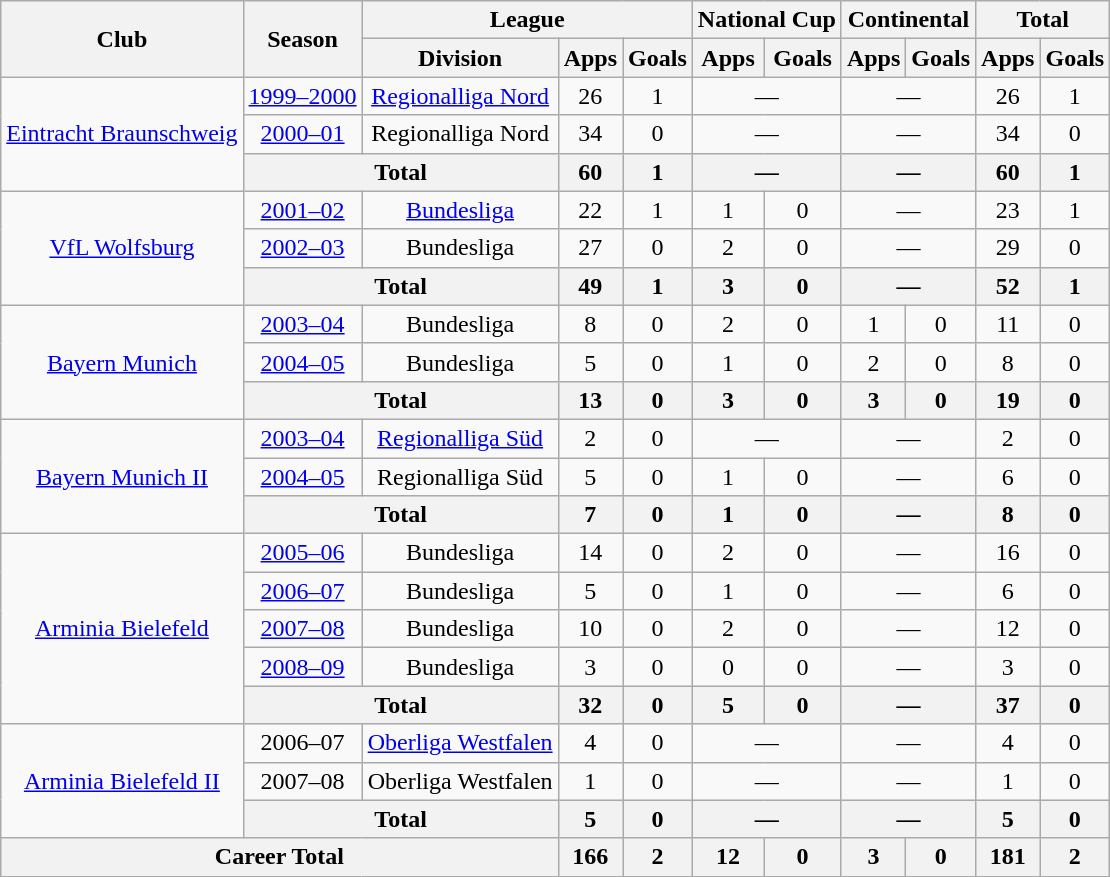<table class="wikitable" Style="text-align: center">
<tr>
<th rowspan="2">Club</th>
<th rowspan="2">Season</th>
<th colspan="3">League</th>
<th colspan="2">National Cup</th>
<th colspan="2">Continental</th>
<th colspan="2">Total</th>
</tr>
<tr>
<th>Division</th>
<th>Apps</th>
<th>Goals</th>
<th>Apps</th>
<th>Goals</th>
<th>Apps</th>
<th>Goals</th>
<th>Apps</th>
<th>Goals</th>
</tr>
<tr>
<td rowspan="3"><a href='#'>Eintracht Braunschweig</a></td>
<td><a href='#'>1999–2000</a></td>
<td><a href='#'>Regionalliga Nord</a></td>
<td>26</td>
<td>1</td>
<td colspan="2">—</td>
<td colspan="2">—</td>
<td>26</td>
<td>1</td>
</tr>
<tr>
<td><a href='#'>2000–01</a></td>
<td>Regionalliga Nord</td>
<td>34</td>
<td>0</td>
<td colspan="2">—</td>
<td colspan="2">—</td>
<td>34</td>
<td>0</td>
</tr>
<tr>
<th colspan="2">Total</th>
<th>60</th>
<th>1</th>
<th colspan="2">—</th>
<th colspan="2">—</th>
<th>60</th>
<th>1</th>
</tr>
<tr>
<td rowspan="3"><a href='#'>VfL Wolfsburg</a></td>
<td><a href='#'>2001–02</a></td>
<td><a href='#'>Bundesliga</a></td>
<td>22</td>
<td>1</td>
<td>1</td>
<td>0</td>
<td colspan="2">—</td>
<td>23</td>
<td>1</td>
</tr>
<tr>
<td><a href='#'>2002–03</a></td>
<td>Bundesliga</td>
<td>27</td>
<td>0</td>
<td>2</td>
<td>0</td>
<td colspan="2">—</td>
<td>29</td>
<td>0</td>
</tr>
<tr>
<th colspan="2">Total</th>
<th>49</th>
<th>1</th>
<th>3</th>
<th>0</th>
<th colspan="2">—</th>
<th>52</th>
<th>1</th>
</tr>
<tr>
<td rowspan="3"><a href='#'>Bayern Munich</a></td>
<td><a href='#'>2003–04</a></td>
<td>Bundesliga</td>
<td>8</td>
<td>0</td>
<td>2</td>
<td>0</td>
<td>1</td>
<td>0</td>
<td>11</td>
<td>0</td>
</tr>
<tr>
<td><a href='#'>2004–05</a></td>
<td>Bundesliga</td>
<td>5</td>
<td>0</td>
<td>1</td>
<td>0</td>
<td>2</td>
<td>0</td>
<td>8</td>
<td>0</td>
</tr>
<tr>
<th colspan="2">Total</th>
<th>13</th>
<th>0</th>
<th>3</th>
<th>0</th>
<th>3</th>
<th>0</th>
<th>19</th>
<th>0</th>
</tr>
<tr>
<td rowspan="3"><a href='#'>Bayern Munich II</a></td>
<td><a href='#'>2003–04</a></td>
<td><a href='#'>Regionalliga Süd</a></td>
<td>2</td>
<td>0</td>
<td colspan="2">—</td>
<td colspan="2">—</td>
<td>2</td>
<td>0</td>
</tr>
<tr>
<td><a href='#'>2004–05</a></td>
<td>Regionalliga Süd</td>
<td>5</td>
<td>0</td>
<td>1</td>
<td>0</td>
<td colspan="2">—</td>
<td>6</td>
<td>0</td>
</tr>
<tr>
<th colspan="2">Total</th>
<th>7</th>
<th>0</th>
<th>1</th>
<th>0</th>
<th colspan="2">—</th>
<th>8</th>
<th>0</th>
</tr>
<tr>
<td rowspan="5"><a href='#'>Arminia Bielefeld</a></td>
<td><a href='#'>2005–06</a></td>
<td>Bundesliga</td>
<td>14</td>
<td>0</td>
<td>2</td>
<td>0</td>
<td colspan="2">—</td>
<td>16</td>
<td>0</td>
</tr>
<tr>
<td><a href='#'>2006–07</a></td>
<td>Bundesliga</td>
<td>5</td>
<td>0</td>
<td>1</td>
<td>0</td>
<td colspan="2">—</td>
<td>6</td>
<td>0</td>
</tr>
<tr>
<td><a href='#'>2007–08</a></td>
<td>Bundesliga</td>
<td>10</td>
<td>0</td>
<td>2</td>
<td>0</td>
<td colspan="2">—</td>
<td>12</td>
<td>0</td>
</tr>
<tr>
<td><a href='#'>2008–09</a></td>
<td>Bundesliga</td>
<td>3</td>
<td>0</td>
<td>0</td>
<td>0</td>
<td colspan="2">—</td>
<td>3</td>
<td>0</td>
</tr>
<tr>
<th colspan="2">Total</th>
<th>32</th>
<th>0</th>
<th>5</th>
<th>0</th>
<th colspan="2">—</th>
<th>37</th>
<th>0</th>
</tr>
<tr>
<td rowspan="3"><a href='#'>Arminia Bielefeld II</a></td>
<td>2006–07</td>
<td><a href='#'>Oberliga Westfalen</a></td>
<td>4</td>
<td>0</td>
<td colspan="2">—</td>
<td colspan="2">—</td>
<td>4</td>
<td>0</td>
</tr>
<tr>
<td>2007–08</td>
<td>Oberliga Westfalen</td>
<td>1</td>
<td>0</td>
<td colspan="2">—</td>
<td colspan="2">—</td>
<td>1</td>
<td>0</td>
</tr>
<tr>
<th colspan="2">Total</th>
<th>5</th>
<th>0</th>
<th colspan="2">—</th>
<th colspan="2">—</th>
<th>5</th>
<th>0</th>
</tr>
<tr>
<th colspan="3">Career Total</th>
<th>166</th>
<th>2</th>
<th>12</th>
<th>0</th>
<th>3</th>
<th>0</th>
<th>181</th>
<th>2</th>
</tr>
</table>
